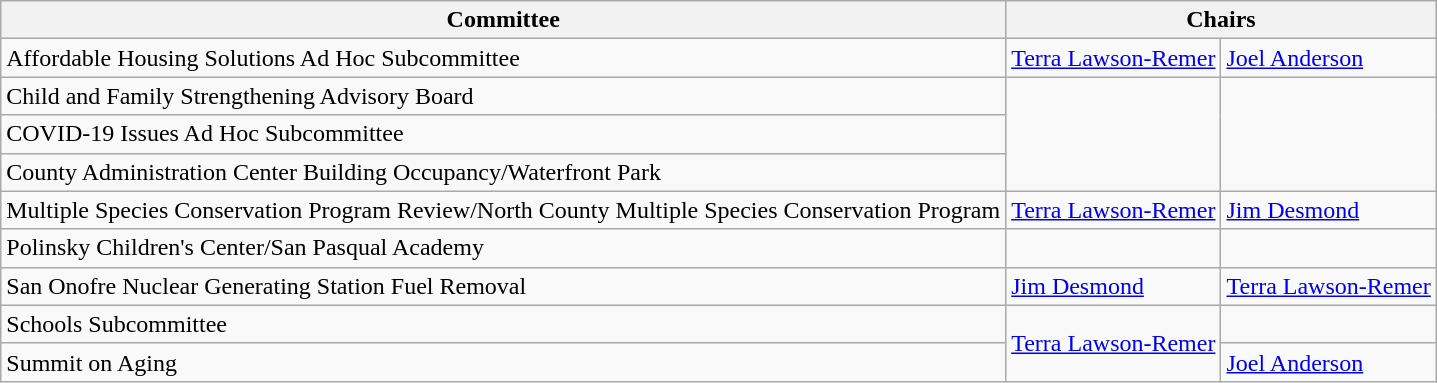<table class="wikitable">
<tr>
<th>Committee</th>
<th colspan="2">Chairs</th>
</tr>
<tr>
<td>Affordable Housing Solutions Ad Hoc Subcommittee</td>
<td><a href='#'>Terra Lawson-Remer</a></td>
<td><a href='#'>Joel Anderson</a></td>
</tr>
<tr>
<td>Child and Family Strengthening Advisory Board</td>
<td rowspan="3"></td>
<td rowspan="3"></td>
</tr>
<tr>
<td>COVID-19 Issues Ad Hoc Subcommittee</td>
</tr>
<tr>
<td>County Administration Center Building Occupancy/Waterfront Park</td>
</tr>
<tr>
<td>Multiple Species Conservation Program Review/North County Multiple Species Conservation Program</td>
<td><a href='#'>Terra Lawson-Remer</a></td>
<td><a href='#'>Jim Desmond</a></td>
</tr>
<tr>
<td>Polinsky Children's Center/San Pasqual Academy</td>
<td></td>
<td></td>
</tr>
<tr>
<td>San Onofre Nuclear Generating Station Fuel Removal</td>
<td><a href='#'>Jim Desmond</a></td>
<td><a href='#'>Terra Lawson-Remer</a></td>
</tr>
<tr>
<td>Schools Subcommittee</td>
<td rowspan="2"><a href='#'>Terra Lawson-Remer</a></td>
<td></td>
</tr>
<tr>
<td>Summit on Aging</td>
<td><a href='#'>Joel Anderson</a></td>
</tr>
</table>
